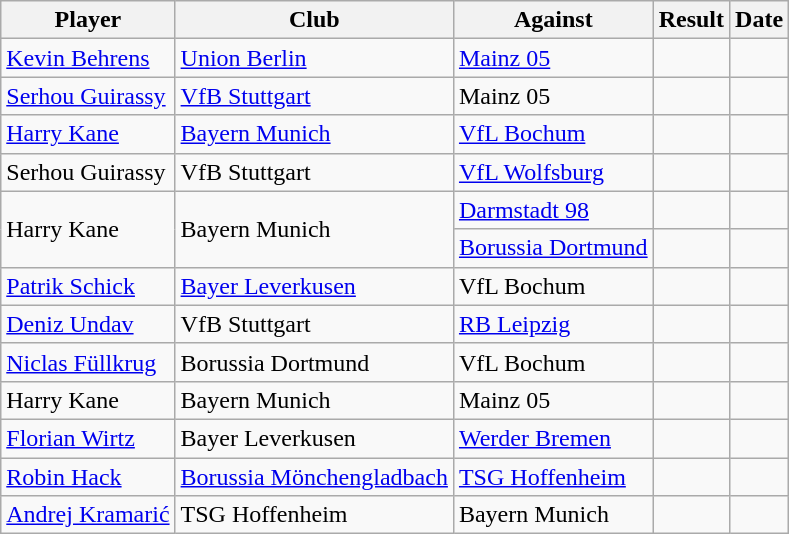<table class="wikitable sortable">
<tr>
<th>Player</th>
<th>Club</th>
<th>Against</th>
<th style="text-align:center">Result</th>
<th>Date</th>
</tr>
<tr>
<td> <a href='#'>Kevin Behrens</a></td>
<td><a href='#'>Union Berlin</a></td>
<td><a href='#'>Mainz 05</a></td>
<td style="text-align:center"></td>
<td></td>
</tr>
<tr>
<td> <a href='#'>Serhou Guirassy</a></td>
<td><a href='#'>VfB Stuttgart</a></td>
<td>Mainz 05</td>
<td style="text-align:center"></td>
<td></td>
</tr>
<tr>
<td> <a href='#'>Harry Kane</a></td>
<td><a href='#'>Bayern Munich</a></td>
<td><a href='#'>VfL Bochum</a></td>
<td style="text-align:center"></td>
<td></td>
</tr>
<tr>
<td> Serhou Guirassy</td>
<td>VfB Stuttgart</td>
<td><a href='#'>VfL Wolfsburg</a></td>
<td style="text-align:center"></td>
<td></td>
</tr>
<tr>
<td rowspan="2"> Harry Kane</td>
<td rowspan="2">Bayern Munich</td>
<td><a href='#'>Darmstadt 98</a></td>
<td style="text-align:center"></td>
<td></td>
</tr>
<tr>
<td><a href='#'>Borussia Dortmund</a></td>
<td style="text-align:center"></td>
<td></td>
</tr>
<tr>
<td> <a href='#'>Patrik Schick</a></td>
<td><a href='#'>Bayer Leverkusen</a></td>
<td>VfL Bochum</td>
<td style="text-align:center"></td>
<td></td>
</tr>
<tr>
<td> <a href='#'>Deniz Undav</a></td>
<td>VfB Stuttgart</td>
<td><a href='#'>RB Leipzig</a></td>
<td style="text-align:center"></td>
<td></td>
</tr>
<tr>
<td> <a href='#'>Niclas Füllkrug</a></td>
<td>Borussia Dortmund</td>
<td>VfL Bochum</td>
<td style="text-align:center"></td>
<td></td>
</tr>
<tr>
<td> Harry Kane</td>
<td>Bayern Munich</td>
<td>Mainz 05</td>
<td style="text-align:center"></td>
<td></td>
</tr>
<tr>
<td> <a href='#'>Florian Wirtz</a></td>
<td>Bayer Leverkusen</td>
<td><a href='#'>Werder Bremen</a></td>
<td style="text-align:center"></td>
<td></td>
</tr>
<tr>
<td> <a href='#'>Robin Hack</a></td>
<td><a href='#'>Borussia Mönchengladbach</a></td>
<td><a href='#'>TSG Hoffenheim</a></td>
<td style="text-align:center"></td>
<td></td>
</tr>
<tr>
<td> <a href='#'>Andrej Kramarić</a></td>
<td>TSG Hoffenheim</td>
<td>Bayern Munich</td>
<td style="text-align:center"></td>
<td></td>
</tr>
</table>
